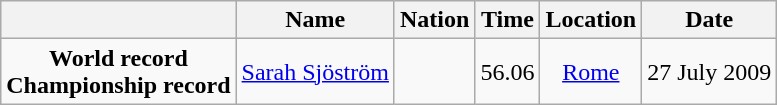<table class=wikitable style=text-align:center>
<tr>
<th></th>
<th>Name</th>
<th>Nation</th>
<th>Time</th>
<th>Location</th>
<th>Date</th>
</tr>
<tr>
<td><strong>World record</strong> <br> <strong>Championship record</strong></td>
<td><a href='#'>Sarah Sjöström</a></td>
<td></td>
<td align=left>56.06</td>
<td><a href='#'>Rome</a></td>
<td>27 July 2009</td>
</tr>
</table>
